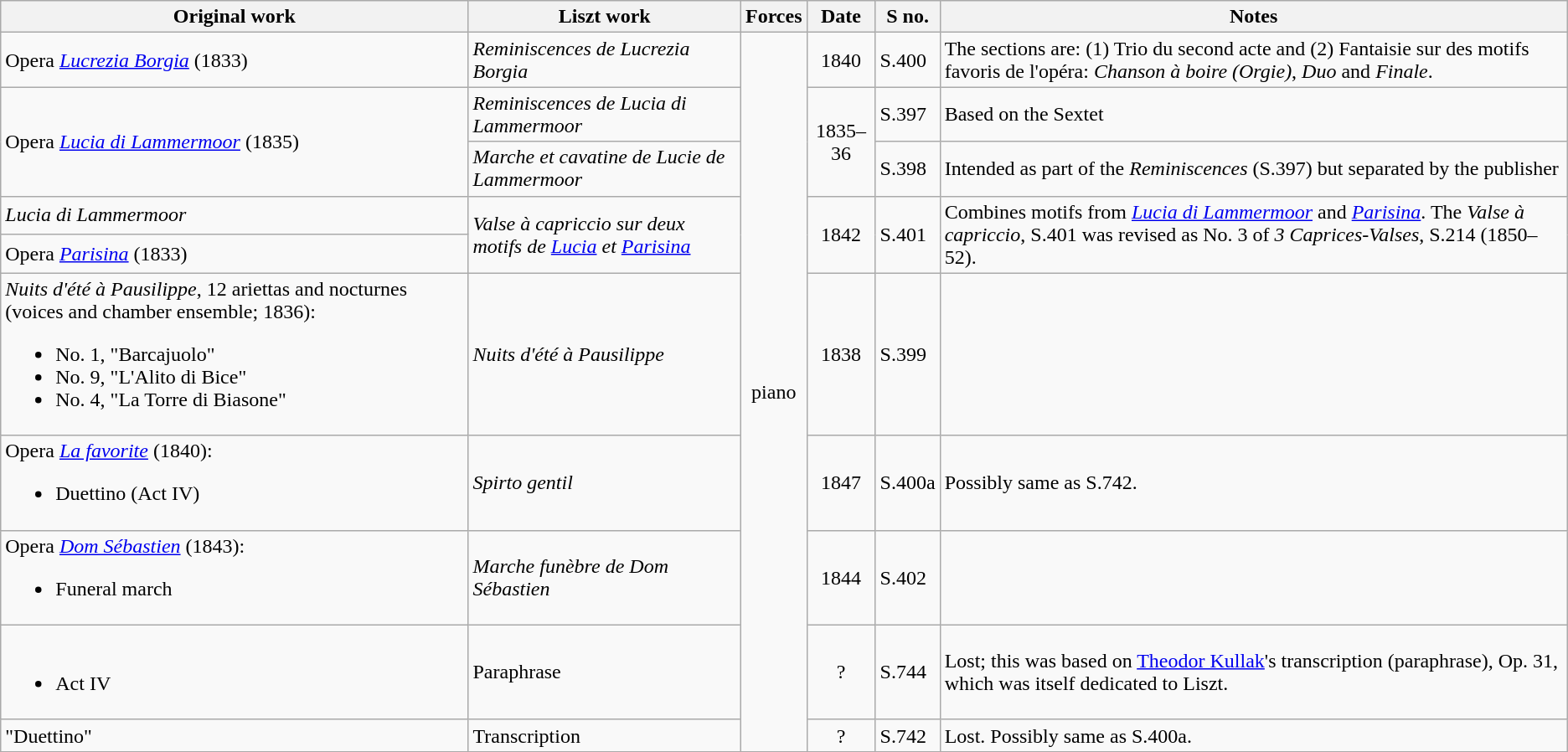<table class="wikitable">
<tr>
<th>Original work</th>
<th>Liszt work</th>
<th>Forces</th>
<th>Date</th>
<th>S no.</th>
<th>Notes</th>
</tr>
<tr>
<td>Opera <em><a href='#'>Lucrezia Borgia</a></em> (1833)</td>
<td><em>Reminiscences de Lucrezia Borgia</em></td>
<td rowspan=10 style="text-align: center">piano</td>
<td style="text-align: center">1840</td>
<td>S.400</td>
<td>The sections are: (1) Trio du second acte and (2) Fantaisie sur des motifs favoris de l'opéra: <em>Chanson à boire (Orgie)</em>, <em>Duo</em> and <em>Finale</em>.</td>
</tr>
<tr>
<td rowspan=2>Opera <em><a href='#'>Lucia di Lammermoor</a></em> (1835)</td>
<td><em>Reminiscences de Lucia di Lammermoor</em></td>
<td rowspan=2 style="text-align: center">1835–36</td>
<td>S.397</td>
<td>Based on the Sextet</td>
</tr>
<tr>
<td><em>Marche et cavatine de Lucie de Lammermoor</em></td>
<td>S.398</td>
<td>Intended as part of the <em>Reminiscences</em> (S.397) but separated by the publisher</td>
</tr>
<tr>
<td><em>Lucia di Lammermoor</em></td>
<td rowspan=2><em>Valse à capriccio sur deux motifs de <a href='#'>Lucia</a> et <a href='#'>Parisina</a></em></td>
<td rowspan=2 style="text-align: center">1842</td>
<td rowspan=2>S.401</td>
<td rowspan=2>Combines motifs from <em><a href='#'>Lucia di Lammermoor</a></em> and <em><a href='#'>Parisina</a></em>.  The <em>Valse à capriccio</em>, S.401 was revised as No. 3 of <em>3 Caprices-Valses</em>, S.214 (1850–52).</td>
</tr>
<tr>
<td>Opera <em><a href='#'>Parisina</a></em> (1833)</td>
</tr>
<tr>
<td><em>Nuits d'été à Pausilippe</em>, 12 ariettas and nocturnes (voices and chamber ensemble; 1836):<br><ul><li>No. 1, "Barcajuolo"</li><li>No. 9, "L'Alito di Bice"</li><li>No. 4, "La Torre di Biasone"</li></ul></td>
<td><em>Nuits d'été à Pausilippe</em></td>
<td style="text-align: center">1838</td>
<td>S.399</td>
<td></td>
</tr>
<tr>
<td>Opera <em><a href='#'>La favorite</a></em> (1840):<br><ul><li>Duettino (Act IV)</li></ul></td>
<td><em>Spirto gentil</em></td>
<td style="text-align: center">1847</td>
<td>S.400a</td>
<td>Possibly same as S.742.</td>
</tr>
<tr>
<td>Opera <em><a href='#'>Dom Sébastien</a></em> (1843):<br><ul><li>Funeral march</li></ul></td>
<td><em>Marche funèbre de Dom Sébastien</em></td>
<td style="text-align: center">1844</td>
<td>S.402</td>
<td></td>
</tr>
<tr>
<td><br><ul><li>Act IV</li></ul></td>
<td>Paraphrase</td>
<td style="text-align: center">?</td>
<td>S.744</td>
<td>Lost; this was based on <a href='#'>Theodor Kullak</a>'s transcription (paraphrase), Op. 31, which was itself dedicated to Liszt.</td>
</tr>
<tr>
<td>"Duettino"</td>
<td>Transcription</td>
<td style="text-align: center">?</td>
<td>S.742</td>
<td>Lost.  Possibly same as S.400a.</td>
</tr>
<tr>
</tr>
</table>
